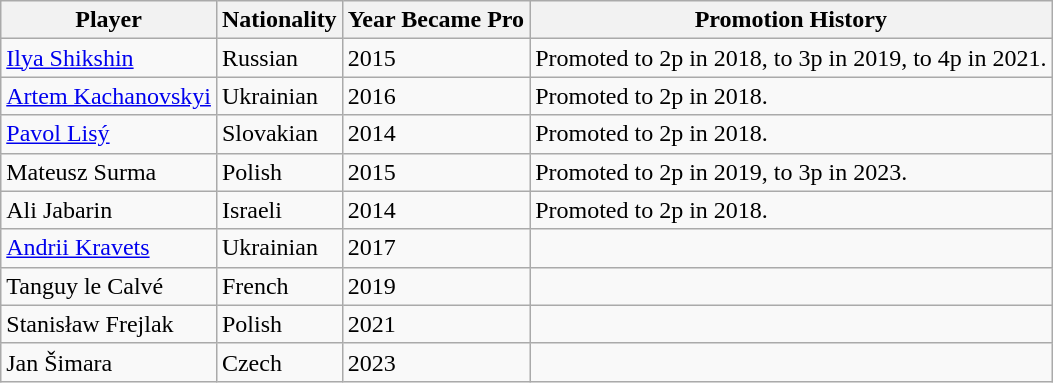<table class="wikitable">
<tr>
<th>Player</th>
<th>Nationality</th>
<th>Year Became Pro</th>
<th>Promotion History</th>
</tr>
<tr>
<td><a href='#'>Ilya Shikshin</a></td>
<td>Russian</td>
<td>2015</td>
<td>Promoted to 2p in 2018, to 3p in 2019, to 4p in 2021.</td>
</tr>
<tr>
<td><a href='#'>Artem Kachanovskyi</a></td>
<td>Ukrainian</td>
<td>2016</td>
<td>Promoted to 2p in 2018.</td>
</tr>
<tr>
<td><a href='#'>Pavol Lisý</a></td>
<td>Slovakian</td>
<td>2014</td>
<td>Promoted to 2p in 2018.</td>
</tr>
<tr>
<td>Mateusz Surma</td>
<td>Polish</td>
<td>2015</td>
<td>Promoted to 2p in 2019, to 3p in 2023.</td>
</tr>
<tr>
<td>Ali Jabarin</td>
<td>Israeli</td>
<td>2014</td>
<td>Promoted to 2p in 2018.</td>
</tr>
<tr>
<td><a href='#'>Andrii Kravets</a></td>
<td>Ukrainian</td>
<td>2017</td>
<td></td>
</tr>
<tr>
<td>Tanguy le Calvé</td>
<td>French</td>
<td>2019</td>
<td></td>
</tr>
<tr>
<td>Stanisław Frejlak</td>
<td>Polish</td>
<td>2021</td>
<td></td>
</tr>
<tr>
<td>Jan Šimara</td>
<td>Czech</td>
<td>2023</td>
<td></td>
</tr>
</table>
